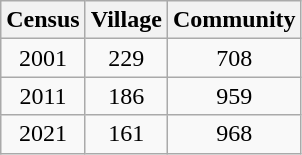<table class="wikitable" style="text-align:center">
<tr>
<th>Census</th>
<th>Village</th>
<th>Community</th>
</tr>
<tr>
<td>2001</td>
<td>229</td>
<td>708</td>
</tr>
<tr>
<td>2011</td>
<td>186</td>
<td>959</td>
</tr>
<tr>
<td>2021</td>
<td>161</td>
<td>968</td>
</tr>
</table>
